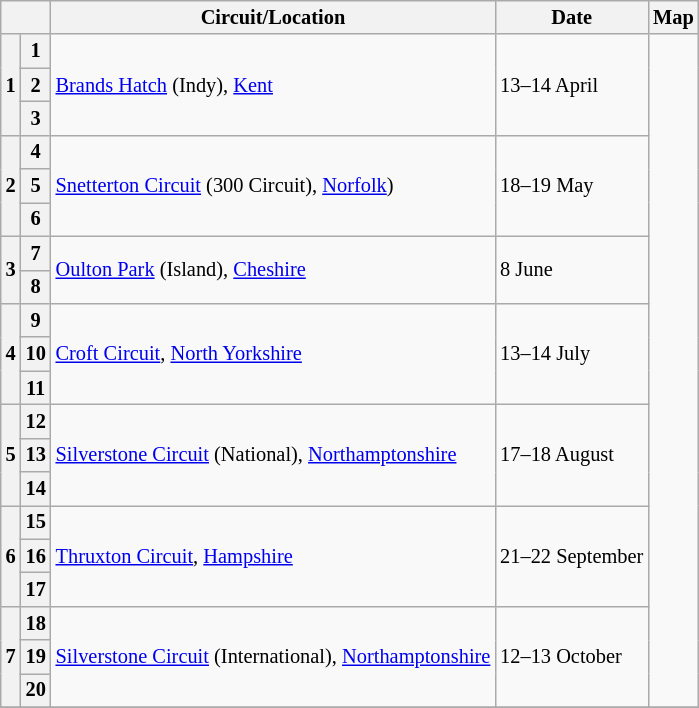<table class="wikitable" style="font-size: 85%;">
<tr>
<th colspan="2"></th>
<th>Circuit/Location</th>
<th>Date</th>
<th>Map</th>
</tr>
<tr>
<th rowspan="3">1</th>
<th>1</th>
<td rowspan="3"><a href='#'>Brands Hatch</a> (Indy), <a href='#'>Kent</a></td>
<td rowspan="3">13–14 April</td>
<td rowspan="20"></td>
</tr>
<tr>
<th>2</th>
</tr>
<tr>
<th>3</th>
</tr>
<tr>
<th rowspan="3">2</th>
<th>4</th>
<td rowspan="3"><a href='#'>Snetterton Circuit</a> (300 Circuit), <a href='#'>Norfolk</a>)</td>
<td rowspan="3">18–19 May</td>
</tr>
<tr>
<th>5</th>
</tr>
<tr>
<th>6</th>
</tr>
<tr>
<th rowspan="2">3</th>
<th>7</th>
<td rowspan="2"><a href='#'>Oulton Park</a> (Island), <a href='#'>Cheshire</a></td>
<td rowspan="2">8 June</td>
</tr>
<tr>
<th>8</th>
</tr>
<tr>
<th rowspan="3">4</th>
<th>9</th>
<td rowspan="3"><a href='#'>Croft Circuit</a>, <a href='#'>North Yorkshire</a></td>
<td rowspan="3">13–14 July</td>
</tr>
<tr>
<th>10</th>
</tr>
<tr>
<th>11</th>
</tr>
<tr>
<th rowspan="3">5</th>
<th>12</th>
<td rowspan="3"><a href='#'>Silverstone Circuit</a> (National), <a href='#'>Northamptonshire</a></td>
<td rowspan="3">17–18 August</td>
</tr>
<tr>
<th>13</th>
</tr>
<tr>
<th>14</th>
</tr>
<tr>
<th rowspan="3">6</th>
<th>15</th>
<td rowspan="3"><a href='#'>Thruxton Circuit</a>, <a href='#'>Hampshire</a></td>
<td rowspan="3">21–22 September</td>
</tr>
<tr>
<th>16</th>
</tr>
<tr>
<th>17</th>
</tr>
<tr>
<th rowspan="3">7</th>
<th>18</th>
<td rowspan="3"><a href='#'>Silverstone Circuit</a> (International), <a href='#'>Northamptonshire</a></td>
<td rowspan="3">12–13 October</td>
</tr>
<tr>
<th>19</th>
</tr>
<tr>
<th>20</th>
</tr>
<tr>
</tr>
</table>
